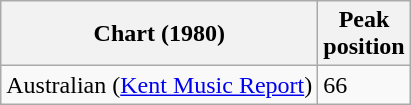<table class="wikitable sortable plainrowheaders">
<tr>
<th scope="col">Chart (1980)</th>
<th scope="col">Peak<br>position</th>
</tr>
<tr>
<td>Australian (<a href='#'>Kent Music Report</a>)</td>
<td>66</td>
</tr>
</table>
